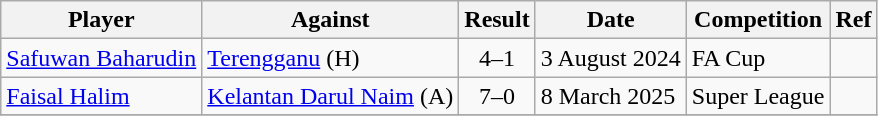<table class="wikitable">
<tr>
<th>Player</th>
<th>Against</th>
<th>Result</th>
<th>Date</th>
<th>Competition</th>
<th>Ref</th>
</tr>
<tr>
<td> <a href='#'>Safuwan Baharudin</a></td>
<td><a href='#'>Terengganu</a> (H)</td>
<td align="center">4–1</td>
<td>3 August 2024</td>
<td>FA Cup</td>
<td></td>
</tr>
<tr>
<td> <a href='#'>Faisal Halim</a></td>
<td><a href='#'>Kelantan Darul Naim</a> (A)</td>
<td align="center">7–0</td>
<td>8 March 2025</td>
<td>Super League</td>
<td></td>
</tr>
<tr>
</tr>
</table>
